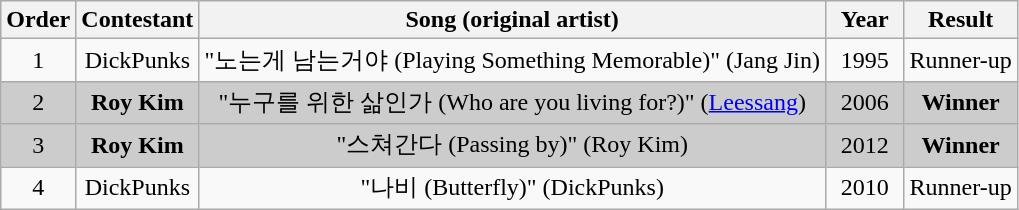<table class="wikitable plainrowheaders" style="text-align:center;">
<tr style="background:#f2f2f2;">
<th scope="col">Order</th>
<th scope="col">Contestant</th>
<th scope="col">Song (original artist)</th>
<th scope="col" style="width:45px;">Year</th>
<th scope="col">Result</th>
</tr>
<tr>
<td>1</td>
<td scope="row">DickPunks</td>
<td>"노는게 남는거야 (Playing Something Memorable)" (Jang Jin)</td>
<td>1995</td>
<td>Runner-up</td>
</tr>
<tr style="background:#ccc;">
<td>2</td>
<td scope="row"><strong>Roy Kim</strong></td>
<td>"누구를 위한 삶인가 (Who are you living for?)" (<a href='#'>Leessang</a>)</td>
<td>2006</td>
<td><strong>Winner</strong></td>
</tr>
<tr style="background:#ccc;">
<td>3</td>
<td scope="row"><strong>Roy Kim</strong></td>
<td>"스쳐간다 (Passing by)" (Roy Kim)</td>
<td>2012</td>
<td><strong>Winner</strong></td>
</tr>
<tr>
<td>4</td>
<td scope="row">DickPunks</td>
<td>"나비 (Butterfly)" (DickPunks)</td>
<td>2010</td>
<td>Runner-up</td>
</tr>
</table>
